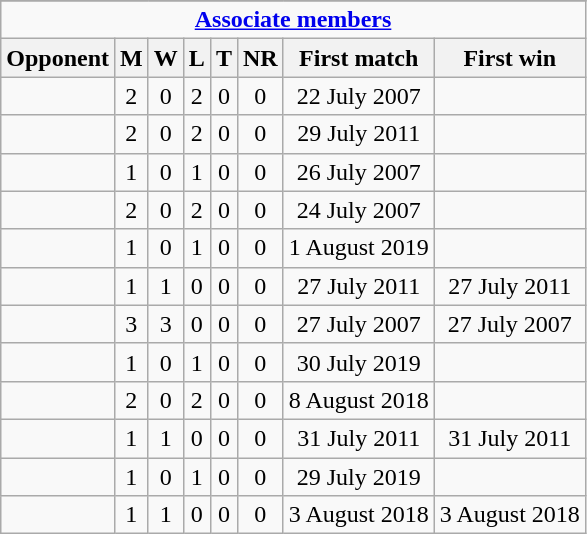<table class="wikitable" style="text-align: center;">
<tr>
</tr>
<tr>
<td colspan="30" style="text-align: center;"><strong><a href='#'>Associate members</a></strong></td>
</tr>
<tr>
<th>Opponent</th>
<th>M</th>
<th>W</th>
<th>L</th>
<th>T</th>
<th>NR</th>
<th>First match</th>
<th>First win</th>
</tr>
<tr>
<td></td>
<td>2</td>
<td>0</td>
<td>2</td>
<td>0</td>
<td>0</td>
<td>22 July 2007</td>
<td></td>
</tr>
<tr>
<td></td>
<td>2</td>
<td>0</td>
<td>2</td>
<td>0</td>
<td>0</td>
<td>29 July 2011</td>
<td></td>
</tr>
<tr>
<td></td>
<td>1</td>
<td>0</td>
<td>1</td>
<td>0</td>
<td>0</td>
<td>26 July 2007</td>
<td></td>
</tr>
<tr>
<td></td>
<td>2</td>
<td>0</td>
<td>2</td>
<td>0</td>
<td>0</td>
<td>24 July 2007</td>
<td></td>
</tr>
<tr>
<td></td>
<td>1</td>
<td>0</td>
<td>1</td>
<td>0</td>
<td>0</td>
<td>1 August 2019</td>
<td></td>
</tr>
<tr>
<td></td>
<td>1</td>
<td>1</td>
<td>0</td>
<td>0</td>
<td>0</td>
<td>27 July 2011</td>
<td>27 July 2011</td>
</tr>
<tr>
<td></td>
<td>3</td>
<td>3</td>
<td>0</td>
<td>0</td>
<td>0</td>
<td>27 July 2007</td>
<td>27 July 2007</td>
</tr>
<tr>
<td></td>
<td>1</td>
<td>0</td>
<td>1</td>
<td>0</td>
<td>0</td>
<td>30 July 2019</td>
<td></td>
</tr>
<tr>
<td></td>
<td>2</td>
<td>0</td>
<td>2</td>
<td>0</td>
<td>0</td>
<td>8 August 2018</td>
<td></td>
</tr>
<tr>
<td></td>
<td>1</td>
<td>1</td>
<td>0</td>
<td>0</td>
<td>0</td>
<td>31 July 2011</td>
<td>31 July 2011</td>
</tr>
<tr>
<td></td>
<td>1</td>
<td>0</td>
<td>1</td>
<td>0</td>
<td>0</td>
<td>29 July 2019</td>
<td></td>
</tr>
<tr>
<td></td>
<td>1</td>
<td>1</td>
<td>0</td>
<td>0</td>
<td>0</td>
<td>3 August 2018</td>
<td>3 August 2018</td>
</tr>
</table>
